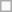<table class="wikitable sortable floatright" style="font-size: 90%;">
<tr>
<td></td>
</tr>
</table>
